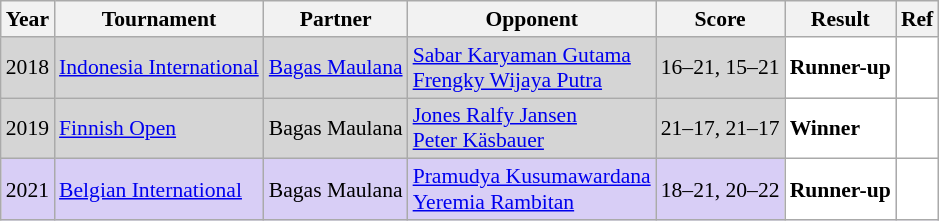<table class="sortable wikitable" style="font-size: 90%">
<tr>
<th>Year</th>
<th>Tournament</th>
<th>Partner</th>
<th>Opponent</th>
<th>Score</th>
<th>Result</th>
<th>Ref</th>
</tr>
<tr style="background:#D5D5D5">
<td align="center">2018</td>
<td align="left"><a href='#'>Indonesia International</a></td>
<td align="left"> <a href='#'>Bagas Maulana</a></td>
<td align="left"> <a href='#'>Sabar Karyaman Gutama</a><br> <a href='#'>Frengky Wijaya Putra</a></td>
<td align="left">16–21, 15–21</td>
<td style="text-align:left; background:white"> <strong>Runner-up</strong></td>
<td style="text-align:center; background:white"></td>
</tr>
<tr style="background:#D5D5D5">
<td align="center">2019</td>
<td align="left"><a href='#'>Finnish Open</a></td>
<td align="left"> Bagas Maulana</td>
<td align="left"> <a href='#'>Jones Ralfy Jansen</a><br> <a href='#'>Peter Käsbauer</a></td>
<td align="left">21–17, 21–17</td>
<td style="text-align:left; background:white"> <strong>Winner</strong></td>
<td style="text-align:center; background:white"></td>
</tr>
<tr style="background:#D8CEF6">
<td align="center">2021</td>
<td align="left"><a href='#'>Belgian International</a></td>
<td align="left"> Bagas Maulana</td>
<td align="left"> <a href='#'>Pramudya Kusumawardana</a><br> <a href='#'>Yeremia Rambitan</a></td>
<td align="left">18–21, 20–22</td>
<td style="text-align:left; background:white"> <strong>Runner-up</strong></td>
<td style="text-align:center; background:white"></td>
</tr>
</table>
